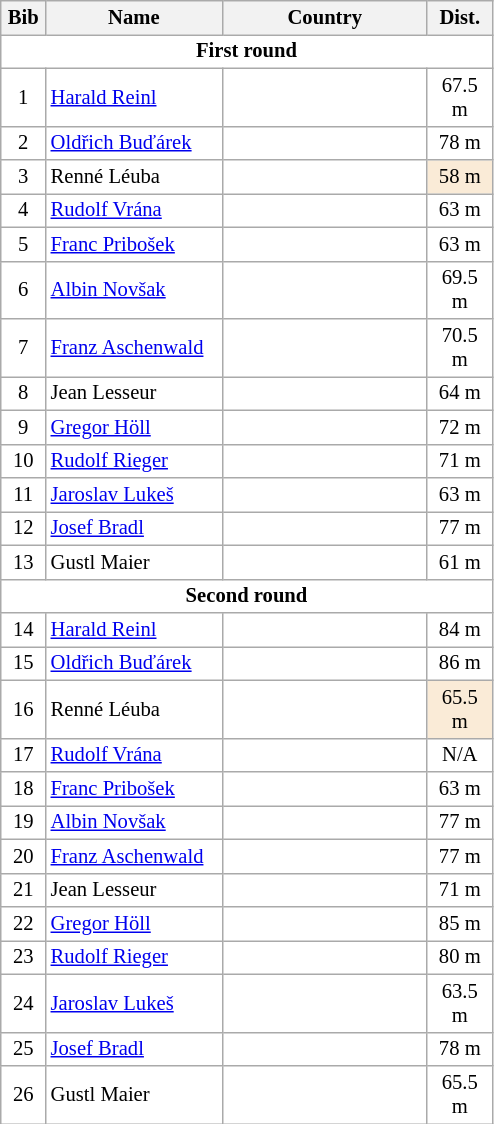<table class="wikitable sortable" style="background:#fff; font-size:86%; width:26%; line-height:16px; border:grey solid 1px; border-collapse:collapse;">
<tr>
<th width="25">Bib</th>
<th width="135">Name</th>
<th width="175">Country</th>
<th width="42">Dist.</th>
</tr>
<tr>
<td colspan=4 align=center><strong>First round</strong></td>
</tr>
<tr>
<td align=center>1</td>
<td><a href='#'>Harald Reinl</a></td>
<td></td>
<td align=center>67.5 m</td>
</tr>
<tr>
<td align=center>2</td>
<td><a href='#'>Oldřich Buďárek</a></td>
<td></td>
<td align=center>78 m</td>
</tr>
<tr>
<td align=center>3</td>
<td>Renné Léuba</td>
<td></td>
<td align=center bgcolor=#FAEBD7>58 m</td>
</tr>
<tr>
<td align=center>4</td>
<td><a href='#'>Rudolf Vrána</a></td>
<td></td>
<td align=center>63 m</td>
</tr>
<tr>
<td align=center>5</td>
<td><a href='#'>Franc Pribošek</a></td>
<td></td>
<td align=center>63 m</td>
</tr>
<tr>
<td align=center>6</td>
<td><a href='#'>Albin Novšak</a></td>
<td></td>
<td align=center>69.5 m</td>
</tr>
<tr>
<td align=center>7</td>
<td><a href='#'>Franz Aschenwald</a></td>
<td></td>
<td align=center>70.5 m</td>
</tr>
<tr>
<td align=center>8</td>
<td>Jean Lesseur</td>
<td></td>
<td align=center>64 m</td>
</tr>
<tr>
<td align=center>9</td>
<td><a href='#'>Gregor Höll</a></td>
<td></td>
<td align=center>72 m</td>
</tr>
<tr>
<td align=center>10</td>
<td><a href='#'>Rudolf Rieger</a></td>
<td></td>
<td align=center>71 m</td>
</tr>
<tr>
<td align=center>11</td>
<td><a href='#'>Jaroslav Lukeš</a></td>
<td></td>
<td align=center>63 m</td>
</tr>
<tr>
<td align=center>12</td>
<td><a href='#'>Josef Bradl</a></td>
<td></td>
<td align=center>77 m</td>
</tr>
<tr>
<td align=center>13</td>
<td>Gustl Maier</td>
<td></td>
<td align=center>61 m</td>
</tr>
<tr>
<td colspan=4 align=center><strong>Second round</strong></td>
</tr>
<tr>
<td align=center>14</td>
<td><a href='#'>Harald Reinl</a></td>
<td></td>
<td align=center>84 m</td>
</tr>
<tr>
<td align=center>15</td>
<td><a href='#'>Oldřich Buďárek</a></td>
<td></td>
<td align=center>86 m</td>
</tr>
<tr>
<td align=center>16</td>
<td>Renné Léuba</td>
<td></td>
<td align=center bgcolor=#FAEBD7>65.5 m</td>
</tr>
<tr>
<td align=center>17</td>
<td><a href='#'>Rudolf Vrána</a></td>
<td></td>
<td align=center>N/A</td>
</tr>
<tr>
<td align=center>18</td>
<td><a href='#'>Franc Pribošek</a></td>
<td></td>
<td align=center>63 m</td>
</tr>
<tr>
<td align=center>19</td>
<td><a href='#'>Albin Novšak</a></td>
<td></td>
<td align=center>77 m</td>
</tr>
<tr>
<td align=center>20</td>
<td><a href='#'>Franz Aschenwald</a></td>
<td></td>
<td align=center>77 m</td>
</tr>
<tr>
<td align=center>21</td>
<td>Jean Lesseur</td>
<td></td>
<td align=center>71 m</td>
</tr>
<tr>
<td align=center>22</td>
<td><a href='#'>Gregor Höll</a></td>
<td></td>
<td align=center>85 m</td>
</tr>
<tr>
<td align=center>23</td>
<td><a href='#'>Rudolf Rieger</a></td>
<td></td>
<td align=center>80 m</td>
</tr>
<tr>
<td align=center>24</td>
<td><a href='#'>Jaroslav Lukeš</a></td>
<td></td>
<td align=center>63.5 m</td>
</tr>
<tr>
<td align=center>25</td>
<td><a href='#'>Josef Bradl</a></td>
<td></td>
<td align=center>78 m</td>
</tr>
<tr>
<td align=center>26</td>
<td>Gustl Maier</td>
<td></td>
<td align=center>65.5 m</td>
</tr>
</table>
